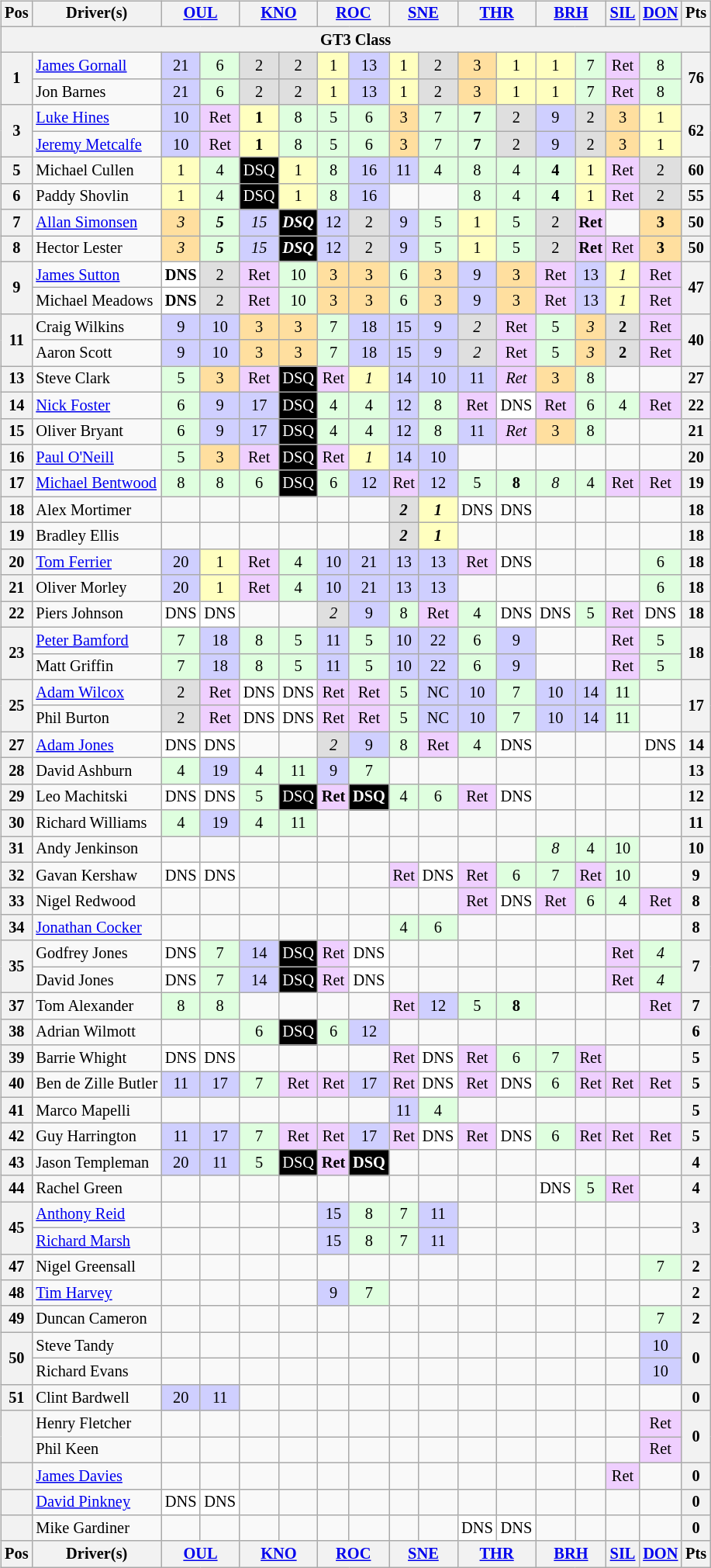<table>
<tr>
<td><br><table class="wikitable" style="font-size: 85%; text-align: center;">
<tr valign="top">
<th valign="middle">Pos</th>
<th valign="middle">Driver(s)</th>
<th colspan=2><a href='#'>OUL</a><br></th>
<th colspan=2><a href='#'>KNO</a><br></th>
<th colspan=2><a href='#'>ROC</a><br></th>
<th colspan=2><a href='#'>SNE</a><br></th>
<th colspan=2><a href='#'>THR</a><br></th>
<th colspan=2><a href='#'>BRH</a><br></th>
<th><a href='#'>SIL</a><br></th>
<th><a href='#'>DON</a><br></th>
<th valign="middle">Pts</th>
</tr>
<tr>
<th colspan=17>GT3 Class</th>
</tr>
<tr>
<th rowspan=2>1</th>
<td align=left> <a href='#'>James Gornall</a></td>
<td style="background:#CFCFFF;">21</td>
<td style="background:#DFFFDF;">6</td>
<td style="background:#DFDFDF;">2</td>
<td style="background:#DFDFDF;">2</td>
<td style="background:#FFFFBF;">1</td>
<td style="background:#CFCFFF;">13</td>
<td style="background:#FFFFBF;">1</td>
<td style="background:#DFDFDF;">2</td>
<td style="background:#FFDF9F;">3</td>
<td style="background:#FFFFBF;">1</td>
<td style="background:#FFFFBF;">1</td>
<td style="background:#DFFFDF;">7</td>
<td style="background:#EFCFFF;">Ret</td>
<td style="background:#DFFFDF;">8</td>
<th rowspan=2>76</th>
</tr>
<tr>
<td align=left> Jon Barnes</td>
<td style="background:#CFCFFF;">21</td>
<td style="background:#DFFFDF;">6</td>
<td style="background:#DFDFDF;">2</td>
<td style="background:#DFDFDF;">2</td>
<td style="background:#FFFFBF;">1</td>
<td style="background:#CFCFFF;">13</td>
<td style="background:#FFFFBF;">1</td>
<td style="background:#DFDFDF;">2</td>
<td style="background:#FFDF9F;">3</td>
<td style="background:#FFFFBF;">1</td>
<td style="background:#FFFFBF;">1</td>
<td style="background:#DFFFDF;">7</td>
<td style="background:#EFCFFF;">Ret</td>
<td style="background:#DFFFDF;">8</td>
</tr>
<tr>
<th rowspan=2>3</th>
<td align=left> <a href='#'>Luke Hines</a></td>
<td style="background:#CFCFFF;">10</td>
<td style="background:#EFCFFF;">Ret</td>
<td style="background:#FFFFBF;"><strong>1</strong></td>
<td style="background:#DFFFDF;">8</td>
<td style="background:#DFFFDF;">5</td>
<td style="background:#DFFFDF;">6</td>
<td style="background:#FFDF9F;">3</td>
<td style="background:#DFFFDF;">7</td>
<td style="background:#DFFFDF;"><strong>7</strong></td>
<td style="background:#DFDFDF;">2</td>
<td style="background:#CFCFFF;">9</td>
<td style="background:#DFDFDF;">2</td>
<td style="background:#FFDF9F;">3</td>
<td style="background:#FFFFBF;">1</td>
<th rowspan=2>62</th>
</tr>
<tr>
<td align=left> <a href='#'>Jeremy Metcalfe</a></td>
<td style="background:#CFCFFF;">10</td>
<td style="background:#EFCFFF;">Ret</td>
<td style="background:#FFFFBF;"><strong>1</strong></td>
<td style="background:#DFFFDF;">8</td>
<td style="background:#DFFFDF;">5</td>
<td style="background:#DFFFDF;">6</td>
<td style="background:#FFDF9F;">3</td>
<td style="background:#DFFFDF;">7</td>
<td style="background:#DFFFDF;"><strong>7</strong></td>
<td style="background:#DFDFDF;">2</td>
<td style="background:#CFCFFF;">9</td>
<td style="background:#DFDFDF;">2</td>
<td style="background:#FFDF9F;">3</td>
<td style="background:#FFFFBF;">1</td>
</tr>
<tr>
<th>5</th>
<td align=left> Michael Cullen</td>
<td style="background:#FFFFBF;">1</td>
<td style="background:#DFFFDF;">4</td>
<td style="background:black; color:white">DSQ</td>
<td style="background:#FFFFBF;">1</td>
<td style="background:#DFFFDF;">8</td>
<td style="background:#CFCFFF;">16</td>
<td style="background:#CFCFFF;">11</td>
<td style="background:#DFFFDF;">4</td>
<td style="background:#DFFFDF;">8</td>
<td style="background:#DFFFDF;">4</td>
<td style="background:#DFFFDF;"><strong>4</strong></td>
<td style="background:#FFFFBF;">1</td>
<td style="background:#EFCFFF;">Ret</td>
<td style="background:#DFDFDF;">2</td>
<th>60</th>
</tr>
<tr>
<th>6</th>
<td align=left> Paddy Shovlin</td>
<td style="background:#FFFFBF;">1</td>
<td style="background:#DFFFDF;">4</td>
<td style="background:black; color:white">DSQ</td>
<td style="background:#FFFFBF;">1</td>
<td style="background:#DFFFDF;">8</td>
<td style="background:#CFCFFF;">16</td>
<td></td>
<td></td>
<td style="background:#DFFFDF;">8</td>
<td style="background:#DFFFDF;">4</td>
<td style="background:#DFFFDF;"><strong>4</strong></td>
<td style="background:#FFFFBF;">1</td>
<td style="background:#EFCFFF;">Ret</td>
<td style="background:#DFDFDF;">2</td>
<th>55</th>
</tr>
<tr>
<th>7</th>
<td align=left> <a href='#'>Allan Simonsen</a></td>
<td style="background:#FFDF9F;"><em>3</em></td>
<td style="background:#DFFFDF;"><strong><em>5</em></strong></td>
<td style="background:#CFCFFF;"><em>15</em></td>
<td style="background:black; color:white"><strong><em>DSQ</em></strong></td>
<td style="background:#CFCFFF;">12</td>
<td style="background:#DFDFDF;">2</td>
<td style="background:#CFCFFF;">9</td>
<td style="background:#DFFFDF;">5</td>
<td style="background:#FFFFBF;">1</td>
<td style="background:#DFFFDF;">5</td>
<td style="background:#DFDFDF;">2</td>
<td style="background:#EFCFFF;"><strong>Ret</strong></td>
<td></td>
<td style="background:#FFDF9F;"><strong>3</strong></td>
<th>50</th>
</tr>
<tr>
<th>8</th>
<td align=left> Hector Lester</td>
<td style="background:#FFDF9F;"><em>3</em></td>
<td style="background:#DFFFDF;"><strong><em>5</em></strong></td>
<td style="background:#CFCFFF;"><em>15</em></td>
<td style="background:black; color:white"><strong><em>DSQ</em></strong></td>
<td style="background:#CFCFFF;">12</td>
<td style="background:#DFDFDF;">2</td>
<td style="background:#CFCFFF;">9</td>
<td style="background:#DFFFDF;">5</td>
<td style="background:#FFFFBF;">1</td>
<td style="background:#DFFFDF;">5</td>
<td style="background:#DFDFDF;">2</td>
<td style="background:#EFCFFF;"><strong>Ret</strong></td>
<td style="background:#EFCFFF;">Ret</td>
<td style="background:#FFDF9F;"><strong>3</strong></td>
<th>50</th>
</tr>
<tr>
<th rowspan=2>9</th>
<td align=left> <a href='#'>James Sutton</a></td>
<td style="background:#FFFFFF;"><strong>DNS</strong></td>
<td style="background:#DFDFDF;">2</td>
<td style="background:#EFCFFF;">Ret</td>
<td style="background:#DFFFDF;">10</td>
<td style="background:#FFDF9F;">3</td>
<td style="background:#FFDF9F;">3</td>
<td style="background:#DFFFDF;">6</td>
<td style="background:#FFDF9F;">3</td>
<td style="background:#CFCFFF;">9</td>
<td style="background:#FFDF9F;">3</td>
<td style="background:#EFCFFF;">Ret</td>
<td style="background:#CFCFFF;">13</td>
<td style="background:#FFFFBF;"><em>1</em></td>
<td style="background:#EFCFFF;">Ret</td>
<th rowspan=2>47</th>
</tr>
<tr>
<td align=left> Michael Meadows</td>
<td style="background:#FFFFFF;"><strong>DNS</strong></td>
<td style="background:#DFDFDF;">2</td>
<td style="background:#EFCFFF;">Ret</td>
<td style="background:#DFFFDF;">10</td>
<td style="background:#FFDF9F;">3</td>
<td style="background:#FFDF9F;">3</td>
<td style="background:#DFFFDF;">6</td>
<td style="background:#FFDF9F;">3</td>
<td style="background:#CFCFFF;">9</td>
<td style="background:#FFDF9F;">3</td>
<td style="background:#EFCFFF;">Ret</td>
<td style="background:#CFCFFF;">13</td>
<td style="background:#FFFFBF;"><em>1</em></td>
<td style="background:#EFCFFF;">Ret</td>
</tr>
<tr>
<th rowspan=2>11</th>
<td align=left> Craig Wilkins</td>
<td style="background:#CFCFFF;">9</td>
<td style="background:#CFCFFF;">10</td>
<td style="background:#FFDF9F;">3</td>
<td style="background:#FFDF9F;">3</td>
<td style="background:#DFFFDF;">7</td>
<td style="background:#CFCFFF;">18</td>
<td style="background:#CFCFFF;">15</td>
<td style="background:#CFCFFF;">9</td>
<td style="background:#DFDFDF;"><em>2</em></td>
<td style="background:#EFCFFF;">Ret</td>
<td style="background:#DFFFDF;">5</td>
<td style="background:#FFDF9F;"><em>3</em></td>
<td style="background:#DFDFDF;"><strong>2</strong></td>
<td style="background:#EFCFFF;">Ret</td>
<th rowspan=2>40</th>
</tr>
<tr>
<td align=left> Aaron Scott</td>
<td style="background:#CFCFFF;">9</td>
<td style="background:#CFCFFF;">10</td>
<td style="background:#FFDF9F;">3</td>
<td style="background:#FFDF9F;">3</td>
<td style="background:#DFFFDF;">7</td>
<td style="background:#CFCFFF;">18</td>
<td style="background:#CFCFFF;">15</td>
<td style="background:#CFCFFF;">9</td>
<td style="background:#DFDFDF;"><em>2</em></td>
<td style="background:#EFCFFF;">Ret</td>
<td style="background:#DFFFDF;">5</td>
<td style="background:#FFDF9F;"><em>3</em></td>
<td style="background:#DFDFDF;"><strong>2</strong></td>
<td style="background:#EFCFFF;">Ret</td>
</tr>
<tr>
<th>13</th>
<td align=left> Steve Clark</td>
<td style="background:#DFFFDF;">5</td>
<td style="background:#FFDF9F;">3</td>
<td style="background:#EFCFFF;">Ret</td>
<td style="background:black; color:white">DSQ</td>
<td style="background:#EFCFFF;">Ret</td>
<td style="background:#FFFFBF;"><em>1</em></td>
<td style="background:#CFCFFF;">14</td>
<td style="background:#CFCFFF;">10</td>
<td style="background:#CFCFFF;">11</td>
<td style="background:#EFCFFF;"><em>Ret</em></td>
<td style="background:#FFDF9F;">3</td>
<td style="background:#DFFFDF;">8</td>
<td></td>
<td></td>
<th>27</th>
</tr>
<tr>
<th>14</th>
<td align=left> <a href='#'>Nick Foster</a></td>
<td style="background:#DFFFDF;">6</td>
<td style="background:#CFCFFF;">9</td>
<td style="background:#CFCFFF;">17</td>
<td style="background:black; color:white">DSQ</td>
<td style="background:#DFFFDF;">4</td>
<td style="background:#DFFFDF;">4</td>
<td style="background:#CFCFFF;">12</td>
<td style="background:#DFFFDF;">8</td>
<td style="background:#EFCFFF;">Ret</td>
<td style="background:#FFFFFF;">DNS</td>
<td style="background:#EFCFFF;">Ret</td>
<td style="background:#DFFFDF;">6</td>
<td style="background:#DFFFDF;">4</td>
<td style="background:#EFCFFF;">Ret</td>
<th>22</th>
</tr>
<tr>
<th>15</th>
<td align=left> Oliver Bryant</td>
<td style="background:#DFFFDF;">6</td>
<td style="background:#CFCFFF;">9</td>
<td style="background:#CFCFFF;">17</td>
<td style="background:black; color:white">DSQ</td>
<td style="background:#DFFFDF;">4</td>
<td style="background:#DFFFDF;">4</td>
<td style="background:#CFCFFF;">12</td>
<td style="background:#DFFFDF;">8</td>
<td style="background:#CFCFFF;">11</td>
<td style="background:#EFCFFF;"><em>Ret</em></td>
<td style="background:#FFDF9F;">3</td>
<td style="background:#DFFFDF;">8</td>
<td></td>
<td></td>
<th>21</th>
</tr>
<tr>
<th>16</th>
<td align=left> <a href='#'>Paul O'Neill</a></td>
<td style="background:#DFFFDF;">5</td>
<td style="background:#FFDF9F;">3</td>
<td style="background:#EFCFFF;">Ret</td>
<td style="background:black; color:white">DSQ</td>
<td style="background:#EFCFFF;">Ret</td>
<td style="background:#FFFFBF;"><em>1</em></td>
<td style="background:#CFCFFF;">14</td>
<td style="background:#CFCFFF;">10</td>
<td></td>
<td></td>
<td></td>
<td></td>
<td></td>
<td></td>
<th>20</th>
</tr>
<tr>
<th>17</th>
<td align=left> <a href='#'>Michael Bentwood</a></td>
<td style="background:#DFFFDF;">8</td>
<td style="background:#DFFFDF;">8</td>
<td style="background:#DFFFDF;">6</td>
<td style="background:black; color:white">DSQ</td>
<td style="background:#DFFFDF;">6</td>
<td style="background:#CFCFFF;">12</td>
<td style="background:#EFCFFF;">Ret</td>
<td style="background:#CFCFFF;">12</td>
<td style="background:#DFFFDF;">5</td>
<td style="background:#DFFFDF;"><strong>8</strong></td>
<td style="background:#DFFFDF;"><em>8</em></td>
<td style="background:#DFFFDF;">4</td>
<td style="background:#EFCFFF;">Ret</td>
<td style="background:#EFCFFF;">Ret</td>
<th>19</th>
</tr>
<tr>
<th>18</th>
<td align=left> Alex Mortimer</td>
<td></td>
<td></td>
<td></td>
<td></td>
<td></td>
<td></td>
<td style="background:#DFDFDF;"><strong><em>2</em></strong></td>
<td style="background:#FFFFBF;"><strong><em>1</em></strong></td>
<td style="background:#FFFFFF;">DNS</td>
<td style="background:#FFFFFF;">DNS</td>
<td></td>
<td></td>
<td></td>
<td></td>
<th>18</th>
</tr>
<tr>
<th>19</th>
<td align=left> Bradley Ellis</td>
<td></td>
<td></td>
<td></td>
<td></td>
<td></td>
<td></td>
<td style="background:#DFDFDF;"><strong><em>2</em></strong></td>
<td style="background:#FFFFBF;"><strong><em>1</em></strong></td>
<td></td>
<td></td>
<td></td>
<td></td>
<td></td>
<td></td>
<th>18</th>
</tr>
<tr>
<th>20</th>
<td align=left> <a href='#'>Tom Ferrier</a></td>
<td style="background:#CFCFFF;">20</td>
<td style="background:#FFFFBF;">1</td>
<td style="background:#EFCFFF;">Ret</td>
<td style="background:#DFFFDF;">4</td>
<td style="background:#CFCFFF;">10</td>
<td style="background:#CFCFFF;">21</td>
<td style="background:#CFCFFF;">13</td>
<td style="background:#CFCFFF;">13</td>
<td style="background:#EFCFFF;">Ret</td>
<td style="background:#FFFFFF;">DNS</td>
<td></td>
<td></td>
<td></td>
<td style="background:#DFFFDF;">6</td>
<th>18</th>
</tr>
<tr>
<th>21</th>
<td align=left> Oliver Morley</td>
<td style="background:#CFCFFF;">20</td>
<td style="background:#FFFFBF;">1</td>
<td style="background:#EFCFFF;">Ret</td>
<td style="background:#DFFFDF;">4</td>
<td style="background:#CFCFFF;">10</td>
<td style="background:#CFCFFF;">21</td>
<td style="background:#CFCFFF;">13</td>
<td style="background:#CFCFFF;">13</td>
<td></td>
<td></td>
<td></td>
<td></td>
<td></td>
<td style="background:#DFFFDF;">6</td>
<th>18</th>
</tr>
<tr>
<th>22</th>
<td align=left> Piers Johnson</td>
<td style="background:#FFFFFF;">DNS</td>
<td style="background:#FFFFFF;">DNS</td>
<td></td>
<td></td>
<td style="background:#DFDFDF;"><em>2</em></td>
<td style="background:#CFCFFF;">9</td>
<td style="background:#DFFFDF;">8</td>
<td style="background:#EFCFFF;">Ret</td>
<td style="background:#DFFFDF;">4</td>
<td style="background:#FFFFFF;">DNS</td>
<td style="background:#FFFFFF;">DNS</td>
<td style="background:#DFFFDF;">5</td>
<td style="background:#EFCFFF;">Ret</td>
<td style="background:#FFFFFF;">DNS</td>
<th>18</th>
</tr>
<tr>
<th rowspan=2>23</th>
<td align=left> <a href='#'>Peter Bamford</a></td>
<td style="background:#DFFFDF;">7</td>
<td style="background:#CFCFFF;">18</td>
<td style="background:#DFFFDF;">8</td>
<td style="background:#DFFFDF;">5</td>
<td style="background:#CFCFFF;">11</td>
<td style="background:#DFFFDF;">5</td>
<td style="background:#CFCFFF;">10</td>
<td style="background:#CFCFFF;">22</td>
<td style="background:#DFFFDF;">6</td>
<td style="background:#CFCFFF;">9</td>
<td></td>
<td></td>
<td style="background:#EFCFFF;">Ret</td>
<td style="background:#DFFFDF;">5</td>
<th rowspan=2>18</th>
</tr>
<tr>
<td align=left> Matt Griffin</td>
<td style="background:#DFFFDF;">7</td>
<td style="background:#CFCFFF;">18</td>
<td style="background:#DFFFDF;">8</td>
<td style="background:#DFFFDF;">5</td>
<td style="background:#CFCFFF;">11</td>
<td style="background:#DFFFDF;">5</td>
<td style="background:#CFCFFF;">10</td>
<td style="background:#CFCFFF;">22</td>
<td style="background:#DFFFDF;">6</td>
<td style="background:#CFCFFF;">9</td>
<td></td>
<td></td>
<td style="background:#EFCFFF;">Ret</td>
<td style="background:#DFFFDF;">5</td>
</tr>
<tr>
<th rowspan=2>25</th>
<td align=left> <a href='#'>Adam Wilcox</a></td>
<td style="background:#DFDFDF;">2</td>
<td style="background:#EFCFFF;">Ret</td>
<td style="background:#FFFFFF;">DNS</td>
<td style="background:#FFFFFF;">DNS</td>
<td style="background:#EFCFFF;">Ret</td>
<td style="background:#EFCFFF;">Ret</td>
<td style="background:#DFFFDF;">5</td>
<td style="background:#CFCFFF;">NC</td>
<td style="background:#CFCFFF;">10</td>
<td style="background:#DFFFDF;">7</td>
<td style="background:#CFCFFF;">10</td>
<td style="background:#CFCFFF;">14</td>
<td style="background:#DFFFDF;">11</td>
<td></td>
<th rowspan=2>17</th>
</tr>
<tr>
<td align=left> Phil Burton</td>
<td style="background:#DFDFDF;">2</td>
<td style="background:#EFCFFF;">Ret</td>
<td style="background:#FFFFFF;">DNS</td>
<td style="background:#FFFFFF;">DNS</td>
<td style="background:#EFCFFF;">Ret</td>
<td style="background:#EFCFFF;">Ret</td>
<td style="background:#DFFFDF;">5</td>
<td style="background:#CFCFFF;">NC</td>
<td style="background:#CFCFFF;">10</td>
<td style="background:#DFFFDF;">7</td>
<td style="background:#CFCFFF;">10</td>
<td style="background:#CFCFFF;">14</td>
<td style="background:#DFFFDF;">11</td>
<td></td>
</tr>
<tr>
<th>27</th>
<td align=left> <a href='#'>Adam Jones</a></td>
<td style="background:#FFFFFF;">DNS</td>
<td style="background:#FFFFFF;">DNS</td>
<td></td>
<td></td>
<td style="background:#DFDFDF;"><em>2</em></td>
<td style="background:#CFCFFF;">9</td>
<td style="background:#DFFFDF;">8</td>
<td style="background:#EFCFFF;">Ret</td>
<td style="background:#DFFFDF;">4</td>
<td style="background:#FFFFFF;">DNS</td>
<td></td>
<td></td>
<td></td>
<td style="background:#FFFFFF;">DNS</td>
<th>14</th>
</tr>
<tr>
<th>28</th>
<td align=left> David Ashburn</td>
<td style="background:#DFFFDF;">4</td>
<td style="background:#CFCFFF;">19</td>
<td style="background:#DFFFDF;">4</td>
<td style="background:#DFFFDF;">11</td>
<td style="background:#CFCFFF;">9</td>
<td style="background:#DFFFDF;">7</td>
<td></td>
<td></td>
<td></td>
<td></td>
<td></td>
<td></td>
<td></td>
<td></td>
<th>13</th>
</tr>
<tr>
<th>29</th>
<td align=left> Leo Machitski</td>
<td style="background:#FFFFFF;">DNS</td>
<td style="background:#FFFFFF;">DNS</td>
<td style="background:#DFFFDF;">5</td>
<td style="background:black; color:white">DSQ</td>
<td style="background:#EFCFFF;"><strong>Ret</strong></td>
<td style="background:black; color:white"><strong>DSQ</strong></td>
<td style="background:#DFFFDF;">4</td>
<td style="background:#DFFFDF;">6</td>
<td style="background:#EFCFFF;">Ret</td>
<td style="background:#FFFFFF;">DNS</td>
<td></td>
<td></td>
<td></td>
<td></td>
<th>12</th>
</tr>
<tr>
<th>30</th>
<td align=left> Richard Williams</td>
<td style="background:#DFFFDF;">4</td>
<td style="background:#CFCFFF;">19</td>
<td style="background:#DFFFDF;">4</td>
<td style="background:#DFFFDF;">11</td>
<td></td>
<td></td>
<td></td>
<td></td>
<td></td>
<td></td>
<td></td>
<td></td>
<td></td>
<td></td>
<th>11</th>
</tr>
<tr>
<th>31</th>
<td align=left> Andy Jenkinson</td>
<td></td>
<td></td>
<td></td>
<td></td>
<td></td>
<td></td>
<td></td>
<td></td>
<td></td>
<td></td>
<td style="background:#DFFFDF;"><em>8</em></td>
<td style="background:#DFFFDF;">4</td>
<td style="background:#DFFFDF;">10</td>
<td></td>
<th>10</th>
</tr>
<tr>
<th>32</th>
<td align=left> Gavan Kershaw</td>
<td style="background:#FFFFFF;">DNS</td>
<td style="background:#FFFFFF;">DNS</td>
<td></td>
<td></td>
<td></td>
<td></td>
<td style="background:#EFCFFF;">Ret</td>
<td style="background:#FFFFFF;">DNS</td>
<td style="background:#EFCFFF;">Ret</td>
<td style="background:#DFFFDF;">6</td>
<td style="background:#DFFFDF;">7</td>
<td style="background:#EFCFFF;">Ret</td>
<td style="background:#DFFFDF;">10</td>
<td></td>
<th>9</th>
</tr>
<tr>
<th>33</th>
<td align=left> Nigel Redwood</td>
<td></td>
<td></td>
<td></td>
<td></td>
<td></td>
<td></td>
<td></td>
<td></td>
<td style="background:#EFCFFF;">Ret</td>
<td style="background:#FFFFFF;">DNS</td>
<td style="background:#EFCFFF;">Ret</td>
<td style="background:#DFFFDF;">6</td>
<td style="background:#DFFFDF;">4</td>
<td style="background:#EFCFFF;">Ret</td>
<th>8</th>
</tr>
<tr>
<th>34</th>
<td align=left> <a href='#'>Jonathan Cocker</a></td>
<td></td>
<td></td>
<td></td>
<td></td>
<td></td>
<td></td>
<td style="background:#DFFFDF;">4</td>
<td style="background:#DFFFDF;">6</td>
<td></td>
<td></td>
<td></td>
<td></td>
<td></td>
<td></td>
<th>8</th>
</tr>
<tr>
<th rowspan=2>35</th>
<td align=left> Godfrey Jones</td>
<td style="background:#FFFFFF;">DNS</td>
<td style="background:#DFFFDF;">7</td>
<td style="background:#CFCFFF;">14</td>
<td style="background:black; color:white" align="center" valign="bottom">DSQ</td>
<td style="background:#EFCFFF;">Ret</td>
<td style="background:#FFFFFF;">DNS</td>
<td></td>
<td></td>
<td></td>
<td></td>
<td></td>
<td></td>
<td style="background:#EFCFFF;">Ret</td>
<td style="background:#DFFFDF;"><em>4</em></td>
<th rowspan=2>7</th>
</tr>
<tr>
<td align=left> David Jones</td>
<td style="background:#FFFFFF;">DNS</td>
<td style="background:#DFFFDF;">7</td>
<td style="background:#CFCFFF;">14</td>
<td style="background:black; color:white" align="center" valign="bottom">DSQ</td>
<td style="background:#EFCFFF;">Ret</td>
<td style="background:#FFFFFF;">DNS</td>
<td></td>
<td></td>
<td></td>
<td></td>
<td></td>
<td></td>
<td style="background:#EFCFFF;">Ret</td>
<td style="background:#DFFFDF;"><em>4</em></td>
</tr>
<tr>
<th>37</th>
<td align=left> Tom Alexander</td>
<td style="background:#DFFFDF;">8</td>
<td style="background:#DFFFDF;">8</td>
<td></td>
<td></td>
<td></td>
<td></td>
<td style="background:#EFCFFF;">Ret</td>
<td style="background:#CFCFFF;">12</td>
<td style="background:#DFFFDF;">5</td>
<td style="background:#DFFFDF;"><strong>8</strong></td>
<td></td>
<td></td>
<td></td>
<td style="background:#EFCFFF;">Ret</td>
<th>7</th>
</tr>
<tr>
<th>38</th>
<td align=left> Adrian Wilmott</td>
<td></td>
<td></td>
<td style="background:#DFFFDF;">6</td>
<td style="background:black; color:white">DSQ</td>
<td style="background:#DFFFDF;">6</td>
<td style="background:#CFCFFF;">12</td>
<td></td>
<td></td>
<td></td>
<td></td>
<td></td>
<td></td>
<td></td>
<td></td>
<th>6</th>
</tr>
<tr>
<th>39</th>
<td align=left> Barrie Whight</td>
<td style="background:#FFFFFF;">DNS</td>
<td style="background:#FFFFFF;">DNS</td>
<td></td>
<td></td>
<td></td>
<td></td>
<td style="background:#EFCFFF;">Ret</td>
<td style="background:#FFFFFF;">DNS</td>
<td style="background:#EFCFFF;">Ret</td>
<td style="background:#DFFFDF;">6</td>
<td style="background:#DFFFDF;">7</td>
<td style="background:#EFCFFF;">Ret</td>
<td></td>
<td></td>
<th>5</th>
</tr>
<tr>
<th>40</th>
<td align=left> Ben de Zille Butler</td>
<td style="background:#CFCFFF;">11</td>
<td style="background:#CFCFFF;">17</td>
<td style="background:#DFFFDF;">7</td>
<td style="background:#EFCFFF;">Ret</td>
<td style="background:#EFCFFF;">Ret</td>
<td style="background:#CFCFFF;">17</td>
<td style="background:#EFCFFF;">Ret</td>
<td style="background:#FFFFFF;">DNS</td>
<td style="background:#EFCFFF;">Ret</td>
<td style="background:#FFFFFF;">DNS</td>
<td style="background:#DFFFDF;">6</td>
<td style="background:#EFCFFF;">Ret</td>
<td style="background:#EFCFFF;">Ret</td>
<td style="background:#EFCFFF;">Ret</td>
<th>5</th>
</tr>
<tr>
<th>41</th>
<td align=left> Marco Mapelli</td>
<td></td>
<td></td>
<td></td>
<td></td>
<td></td>
<td></td>
<td style="background:#CFCFFF;">11</td>
<td style="background:#DFFFDF;">4</td>
<td></td>
<td></td>
<td></td>
<td></td>
<td></td>
<td></td>
<th>5</th>
</tr>
<tr>
<th>42</th>
<td align=left> Guy Harrington</td>
<td style="background:#CFCFFF;">11</td>
<td style="background:#CFCFFF;">17</td>
<td style="background:#DFFFDF;">7</td>
<td style="background:#EFCFFF;">Ret</td>
<td style="background:#EFCFFF;">Ret</td>
<td style="background:#CFCFFF;">17</td>
<td style="background:#EFCFFF;">Ret</td>
<td style="background:#FFFFFF;">DNS</td>
<td style="background:#EFCFFF;">Ret</td>
<td style="background:#FFFFFF;">DNS</td>
<td style="background:#DFFFDF;">6</td>
<td style="background:#EFCFFF;">Ret</td>
<td style="background:#EFCFFF;">Ret</td>
<td style="background:#EFCFFF;">Ret</td>
<th>5</th>
</tr>
<tr>
<th>43</th>
<td align=left> Jason Templeman</td>
<td style="background:#CFCFFF;">20</td>
<td style="background:#CFCFFF;">11</td>
<td style="background:#DFFFDF;">5</td>
<td style="background:black; color:white">DSQ</td>
<td style="background:#EFCFFF;"><strong>Ret</strong></td>
<td style="background:black; color:white"><strong>DSQ</strong></td>
<td></td>
<td></td>
<td></td>
<td></td>
<td></td>
<td></td>
<td></td>
<td></td>
<th>4</th>
</tr>
<tr>
<th>44</th>
<td align=left> Rachel Green</td>
<td></td>
<td></td>
<td></td>
<td></td>
<td></td>
<td></td>
<td></td>
<td></td>
<td></td>
<td></td>
<td style="background:#FFFFFF;">DNS</td>
<td style="background:#DFFFDF;">5</td>
<td style="background:#EFCFFF;">Ret</td>
<td></td>
<th>4</th>
</tr>
<tr>
<th rowspan=2>45</th>
<td align=left> <a href='#'>Anthony Reid</a></td>
<td></td>
<td></td>
<td></td>
<td></td>
<td style="background:#CFCFFF;">15</td>
<td style="background:#DFFFDF;">8</td>
<td style="background:#DFFFDF;">7</td>
<td style="background:#CFCFFF;">11</td>
<td></td>
<td></td>
<td></td>
<td></td>
<td></td>
<td></td>
<th rowspan=2>3</th>
</tr>
<tr>
<td align=left> <a href='#'>Richard Marsh</a></td>
<td></td>
<td></td>
<td></td>
<td></td>
<td style="background:#CFCFFF;">15</td>
<td style="background:#DFFFDF;">8</td>
<td style="background:#DFFFDF;">7</td>
<td style="background:#CFCFFF;">11</td>
<td></td>
<td></td>
<td></td>
<td></td>
<td></td>
<td></td>
</tr>
<tr>
<th>47</th>
<td align=left> Nigel Greensall</td>
<td></td>
<td></td>
<td></td>
<td></td>
<td></td>
<td></td>
<td></td>
<td></td>
<td></td>
<td></td>
<td></td>
<td></td>
<td></td>
<td style="background:#DFFFDF;">7</td>
<th>2</th>
</tr>
<tr>
<th>48</th>
<td align=left> <a href='#'>Tim Harvey</a></td>
<td></td>
<td></td>
<td></td>
<td></td>
<td style="background:#CFCFFF;">9</td>
<td style="background:#DFFFDF;">7</td>
<td></td>
<td></td>
<td></td>
<td></td>
<td></td>
<td></td>
<td></td>
<td></td>
<th>2</th>
</tr>
<tr>
<th>49</th>
<td align=left> Duncan Cameron</td>
<td></td>
<td></td>
<td></td>
<td></td>
<td></td>
<td></td>
<td></td>
<td></td>
<td></td>
<td></td>
<td></td>
<td></td>
<td></td>
<td style="background:#DFFFDF;">7</td>
<th>2</th>
</tr>
<tr>
<th rowspan=2>50</th>
<td align=left> Steve Tandy</td>
<td></td>
<td></td>
<td></td>
<td></td>
<td></td>
<td></td>
<td></td>
<td></td>
<td></td>
<td></td>
<td></td>
<td></td>
<td></td>
<td style="background:#CFCFFF;">10</td>
<th rowspan=2>0</th>
</tr>
<tr>
<td align=left> Richard Evans</td>
<td></td>
<td></td>
<td></td>
<td></td>
<td></td>
<td></td>
<td></td>
<td></td>
<td></td>
<td></td>
<td></td>
<td></td>
<td></td>
<td style="background:#CFCFFF;">10</td>
</tr>
<tr>
<th>51</th>
<td align=left> Clint Bardwell</td>
<td style="background:#CFCFFF;">20</td>
<td style="background:#CFCFFF;">11</td>
<td></td>
<td></td>
<td></td>
<td></td>
<td></td>
<td></td>
<td></td>
<td></td>
<td></td>
<td></td>
<td></td>
<td></td>
<th>0</th>
</tr>
<tr>
<th rowspan=2></th>
<td align=left> Henry Fletcher</td>
<td></td>
<td></td>
<td></td>
<td></td>
<td></td>
<td></td>
<td></td>
<td></td>
<td></td>
<td></td>
<td></td>
<td></td>
<td></td>
<td style="background:#EFCFFF;">Ret</td>
<th rowspan=2>0</th>
</tr>
<tr>
<td align=left> Phil Keen</td>
<td></td>
<td></td>
<td></td>
<td></td>
<td></td>
<td></td>
<td></td>
<td></td>
<td></td>
<td></td>
<td></td>
<td></td>
<td></td>
<td style="background:#EFCFFF;">Ret</td>
</tr>
<tr>
<th></th>
<td align=left> <a href='#'>James Davies</a></td>
<td></td>
<td></td>
<td></td>
<td></td>
<td></td>
<td></td>
<td></td>
<td></td>
<td></td>
<td></td>
<td></td>
<td></td>
<td style="background:#EFCFFF;">Ret</td>
<td></td>
<th>0</th>
</tr>
<tr>
<th></th>
<td align=left> <a href='#'>David Pinkney</a></td>
<td style="background:#FFFFFF;">DNS</td>
<td style="background:#FFFFFF;">DNS</td>
<td></td>
<td></td>
<td></td>
<td></td>
<td></td>
<td></td>
<td></td>
<td></td>
<td></td>
<td></td>
<td></td>
<td></td>
<th>0</th>
</tr>
<tr>
<th></th>
<td align=left> Mike Gardiner</td>
<td></td>
<td></td>
<td></td>
<td></td>
<td></td>
<td></td>
<td></td>
<td></td>
<td style="background:#FFFFFF;">DNS</td>
<td style="background:#FFFFFF;">DNS</td>
<td></td>
<td></td>
<td></td>
<td></td>
<th>0</th>
</tr>
<tr valign="top">
<th valign="middle">Pos</th>
<th valign="middle">Driver(s)</th>
<th colspan=2><a href='#'>OUL</a><br></th>
<th colspan=2><a href='#'>KNO</a><br></th>
<th colspan=2><a href='#'>ROC</a><br></th>
<th colspan=2><a href='#'>SNE</a><br></th>
<th colspan=2><a href='#'>THR</a><br></th>
<th colspan=2><a href='#'>BRH</a><br></th>
<th><a href='#'>SIL</a><br></th>
<th><a href='#'>DON</a><br></th>
<th valign="middle">Pts</th>
</tr>
</table>
</td>
<td valign="top"><br></td>
</tr>
</table>
